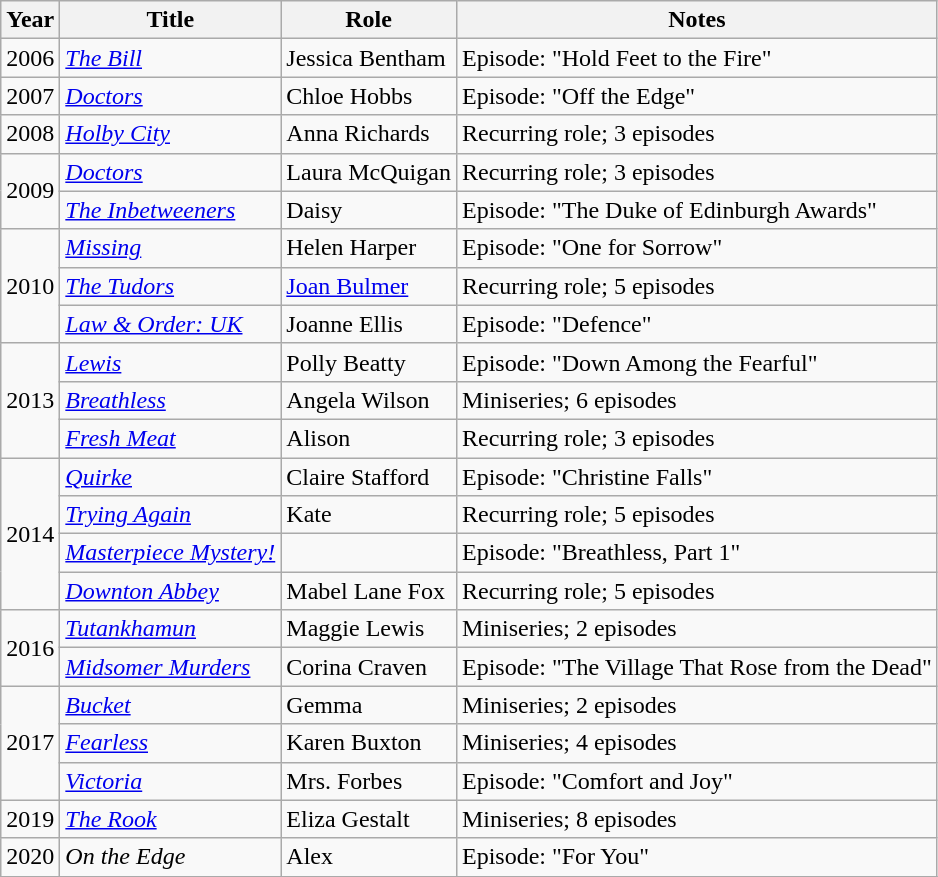<table class="wikitable sortable">
<tr>
<th>Year</th>
<th>Title</th>
<th>Role</th>
<th>Notes</th>
</tr>
<tr>
<td>2006</td>
<td><em><a href='#'>The Bill</a></em></td>
<td>Jessica Bentham</td>
<td>Episode: "Hold Feet to the Fire"</td>
</tr>
<tr>
<td>2007</td>
<td><em><a href='#'>Doctors</a></em></td>
<td>Chloe Hobbs</td>
<td>Episode: "Off the Edge"</td>
</tr>
<tr>
<td>2008</td>
<td><em><a href='#'>Holby City</a></em></td>
<td>Anna Richards</td>
<td>Recurring role; 3 episodes</td>
</tr>
<tr>
<td rowspan="2">2009</td>
<td><em><a href='#'>Doctors</a></em></td>
<td>Laura McQuigan</td>
<td>Recurring role; 3 episodes</td>
</tr>
<tr>
<td><em><a href='#'>The Inbetweeners</a></em></td>
<td>Daisy</td>
<td>Episode: "The Duke of Edinburgh Awards"</td>
</tr>
<tr>
<td rowspan="3">2010</td>
<td><em><a href='#'>Missing</a></em></td>
<td>Helen Harper</td>
<td>Episode: "One for Sorrow"</td>
</tr>
<tr>
<td><em><a href='#'>The Tudors</a></em></td>
<td><a href='#'>Joan Bulmer</a></td>
<td>Recurring role; 5 episodes</td>
</tr>
<tr>
<td><em><a href='#'>Law & Order: UK</a></em></td>
<td>Joanne Ellis</td>
<td>Episode: "Defence"</td>
</tr>
<tr>
<td rowspan="3">2013</td>
<td><em><a href='#'>Lewis</a></em></td>
<td>Polly Beatty</td>
<td>Episode: "Down Among the Fearful"</td>
</tr>
<tr>
<td><em><a href='#'>Breathless</a></em></td>
<td>Angela Wilson</td>
<td>Miniseries; 6 episodes</td>
</tr>
<tr>
<td><em><a href='#'>Fresh Meat</a></em></td>
<td>Alison</td>
<td>Recurring role; 3 episodes</td>
</tr>
<tr>
<td rowspan="4">2014</td>
<td><em><a href='#'>Quirke</a></em></td>
<td>Claire Stafford</td>
<td>Episode: "Christine Falls"</td>
</tr>
<tr>
<td><em><a href='#'>Trying Again</a></em></td>
<td>Kate</td>
<td>Recurring role; 5 episodes</td>
</tr>
<tr>
<td><em><a href='#'>Masterpiece Mystery!</a></em></td>
<td></td>
<td>Episode: "Breathless, Part 1"</td>
</tr>
<tr>
<td><em><a href='#'>Downton Abbey</a></em></td>
<td>Mabel Lane Fox</td>
<td>Recurring role; 5 episodes</td>
</tr>
<tr>
<td rowspan="2">2016</td>
<td><em><a href='#'>Tutankhamun</a></em></td>
<td>Maggie Lewis</td>
<td>Miniseries; 2 episodes</td>
</tr>
<tr>
<td><em><a href='#'>Midsomer Murders</a></em></td>
<td>Corina Craven</td>
<td>Episode: "The Village That Rose from the Dead"</td>
</tr>
<tr>
<td rowspan="3">2017</td>
<td><em><a href='#'>Bucket</a></em></td>
<td>Gemma</td>
<td>Miniseries; 2 episodes</td>
</tr>
<tr>
<td><em><a href='#'>Fearless</a></em></td>
<td>Karen Buxton</td>
<td>Miniseries; 4 episodes</td>
</tr>
<tr>
<td><em><a href='#'>Victoria</a></em></td>
<td>Mrs. Forbes</td>
<td>Episode: "Comfort and Joy"</td>
</tr>
<tr>
<td>2019</td>
<td><em><a href='#'>The Rook</a></em></td>
<td>Eliza Gestalt</td>
<td>Miniseries; 8 episodes</td>
</tr>
<tr>
<td>2020</td>
<td><em>On the Edge</em></td>
<td>Alex</td>
<td>Episode: "For You"</td>
</tr>
<tr>
</tr>
</table>
